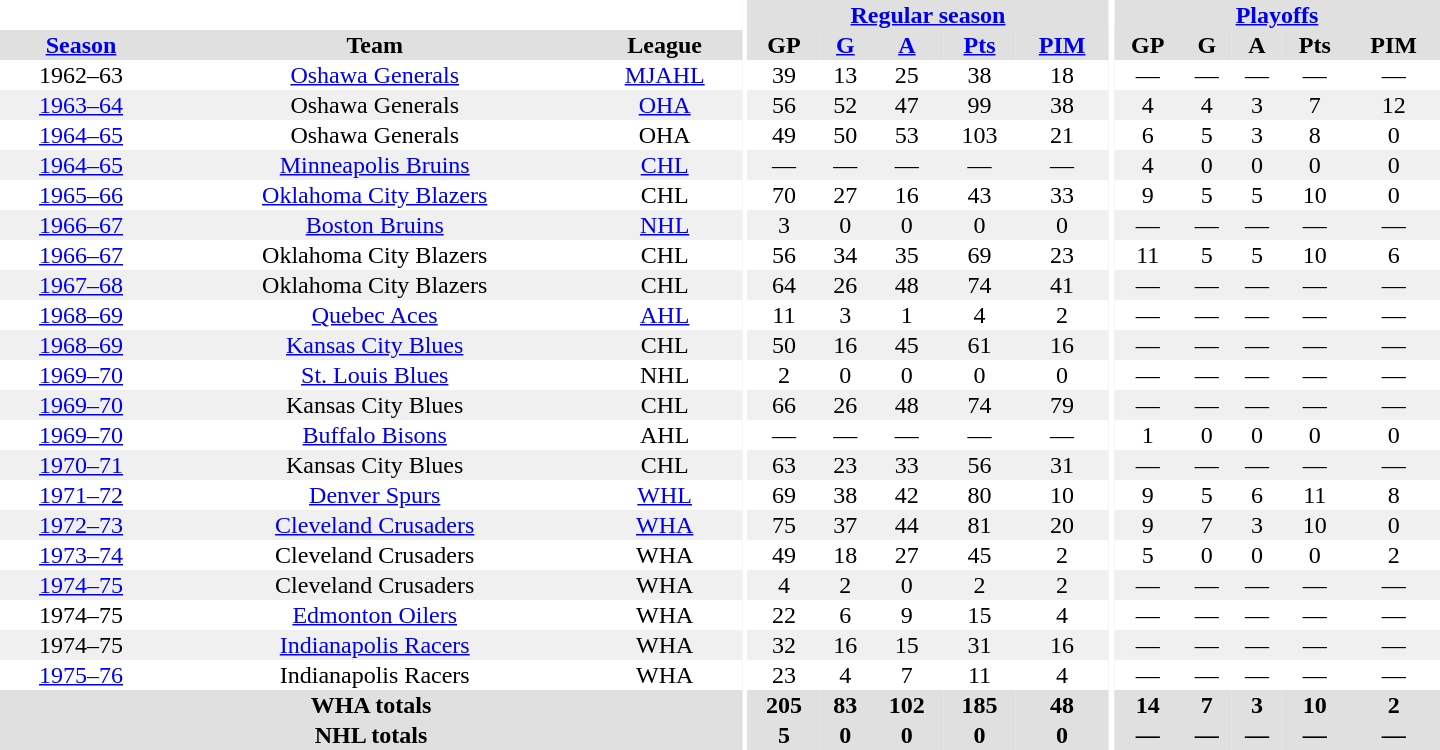<table border="0" cellpadding="1" cellspacing="0" style="text-align:center; width:60em">
<tr bgcolor="#e0e0e0">
<th colspan="3" bgcolor="#ffffff"></th>
<th rowspan="100" bgcolor="#ffffff"></th>
<th colspan="5"><a href='#'>Regular season</a></th>
<th rowspan="100" bgcolor="#ffffff"></th>
<th colspan="5"><a href='#'>Playoffs</a></th>
</tr>
<tr bgcolor="#e0e0e0">
<th><a href='#'>Season</a></th>
<th>Team</th>
<th>League</th>
<th>GP</th>
<th><a href='#'>G</a></th>
<th><a href='#'>A</a></th>
<th><a href='#'>Pts</a></th>
<th><a href='#'>PIM</a></th>
<th>GP</th>
<th>G</th>
<th>A</th>
<th>Pts</th>
<th>PIM</th>
</tr>
<tr>
<td>1962–63</td>
<td><a href='#'>Oshawa Generals</a></td>
<td><a href='#'>MJAHL</a></td>
<td>39</td>
<td>13</td>
<td>25</td>
<td>38</td>
<td>18</td>
<td>—</td>
<td>—</td>
<td>—</td>
<td>—</td>
<td>—</td>
</tr>
<tr bgcolor="#f0f0f0">
<td><a href='#'>1963–64</a></td>
<td>Oshawa Generals</td>
<td><a href='#'>OHA</a></td>
<td>56</td>
<td>52</td>
<td>47</td>
<td>99</td>
<td>38</td>
<td>4</td>
<td>4</td>
<td>3</td>
<td>7</td>
<td>12</td>
</tr>
<tr>
<td><a href='#'>1964–65</a></td>
<td>Oshawa Generals</td>
<td>OHA</td>
<td>49</td>
<td>50</td>
<td>53</td>
<td>103</td>
<td>21</td>
<td>6</td>
<td>5</td>
<td>3</td>
<td>8</td>
<td>0</td>
</tr>
<tr bgcolor="#f0f0f0">
<td><a href='#'>1964–65</a></td>
<td><a href='#'>Minneapolis Bruins</a></td>
<td><a href='#'>CHL</a></td>
<td>—</td>
<td>—</td>
<td>—</td>
<td>—</td>
<td>—</td>
<td>4</td>
<td>0</td>
<td>0</td>
<td>0</td>
<td>0</td>
</tr>
<tr>
<td><a href='#'>1965–66</a></td>
<td><a href='#'>Oklahoma City Blazers</a></td>
<td>CHL</td>
<td>70</td>
<td>27</td>
<td>16</td>
<td>43</td>
<td>33</td>
<td>9</td>
<td>5</td>
<td>5</td>
<td>10</td>
<td>0</td>
</tr>
<tr bgcolor="#f0f0f0">
<td><a href='#'>1966–67</a></td>
<td><a href='#'>Boston Bruins</a></td>
<td><a href='#'>NHL</a></td>
<td>3</td>
<td>0</td>
<td>0</td>
<td>0</td>
<td>0</td>
<td>—</td>
<td>—</td>
<td>—</td>
<td>—</td>
<td>—</td>
</tr>
<tr>
<td><a href='#'>1966–67</a></td>
<td>Oklahoma City Blazers</td>
<td>CHL</td>
<td>56</td>
<td>34</td>
<td>35</td>
<td>69</td>
<td>23</td>
<td>11</td>
<td>5</td>
<td>5</td>
<td>10</td>
<td>6</td>
</tr>
<tr bgcolor="#f0f0f0">
<td><a href='#'>1967–68</a></td>
<td>Oklahoma City Blazers</td>
<td>CHL</td>
<td>64</td>
<td>26</td>
<td>48</td>
<td>74</td>
<td>41</td>
<td>—</td>
<td>—</td>
<td>—</td>
<td>—</td>
<td>—</td>
</tr>
<tr>
<td><a href='#'>1968–69</a></td>
<td><a href='#'>Quebec Aces</a></td>
<td><a href='#'>AHL</a></td>
<td>11</td>
<td>3</td>
<td>1</td>
<td>4</td>
<td>2</td>
<td>—</td>
<td>—</td>
<td>—</td>
<td>—</td>
<td>—</td>
</tr>
<tr bgcolor="#f0f0f0">
<td><a href='#'>1968–69</a></td>
<td><a href='#'>Kansas City Blues</a></td>
<td>CHL</td>
<td>50</td>
<td>16</td>
<td>45</td>
<td>61</td>
<td>16</td>
<td>—</td>
<td>—</td>
<td>—</td>
<td>—</td>
<td>—</td>
</tr>
<tr>
<td><a href='#'>1969–70</a></td>
<td><a href='#'>St. Louis Blues</a></td>
<td>NHL</td>
<td>2</td>
<td>0</td>
<td>0</td>
<td>0</td>
<td>0</td>
<td>—</td>
<td>—</td>
<td>—</td>
<td>—</td>
<td>—</td>
</tr>
<tr bgcolor="#f0f0f0">
<td><a href='#'>1969–70</a></td>
<td>Kansas City Blues</td>
<td>CHL</td>
<td>66</td>
<td>26</td>
<td>48</td>
<td>74</td>
<td>79</td>
<td>—</td>
<td>—</td>
<td>—</td>
<td>—</td>
<td>—</td>
</tr>
<tr>
<td><a href='#'>1969–70</a></td>
<td><a href='#'>Buffalo Bisons</a></td>
<td>AHL</td>
<td>—</td>
<td>—</td>
<td>—</td>
<td>—</td>
<td>—</td>
<td>1</td>
<td>0</td>
<td>0</td>
<td>0</td>
<td>0</td>
</tr>
<tr bgcolor="#f0f0f0">
<td><a href='#'>1970–71</a></td>
<td>Kansas City Blues</td>
<td>CHL</td>
<td>63</td>
<td>23</td>
<td>33</td>
<td>56</td>
<td>31</td>
<td>—</td>
<td>—</td>
<td>—</td>
<td>—</td>
<td>—</td>
</tr>
<tr>
<td><a href='#'>1971–72</a></td>
<td><a href='#'>Denver Spurs</a></td>
<td><a href='#'>WHL</a></td>
<td>69</td>
<td>38</td>
<td>42</td>
<td>80</td>
<td>10</td>
<td>9</td>
<td>5</td>
<td>6</td>
<td>11</td>
<td>8</td>
</tr>
<tr bgcolor="#f0f0f0">
<td><a href='#'>1972–73</a></td>
<td><a href='#'>Cleveland Crusaders</a></td>
<td><a href='#'>WHA</a></td>
<td>75</td>
<td>37</td>
<td>44</td>
<td>81</td>
<td>20</td>
<td>9</td>
<td>7</td>
<td>3</td>
<td>10</td>
<td>0</td>
</tr>
<tr>
<td><a href='#'>1973–74</a></td>
<td>Cleveland Crusaders</td>
<td>WHA</td>
<td>49</td>
<td>18</td>
<td>27</td>
<td>45</td>
<td>2</td>
<td>5</td>
<td>0</td>
<td>0</td>
<td>0</td>
<td>2</td>
</tr>
<tr bgcolor="#f0f0f0">
<td><a href='#'>1974–75</a></td>
<td>Cleveland Crusaders</td>
<td>WHA</td>
<td>4</td>
<td>2</td>
<td>0</td>
<td>2</td>
<td>2</td>
<td>—</td>
<td>—</td>
<td>—</td>
<td>—</td>
<td>—</td>
</tr>
<tr>
<td>1974–75</td>
<td><a href='#'>Edmonton Oilers</a></td>
<td>WHA</td>
<td>22</td>
<td>6</td>
<td>9</td>
<td>15</td>
<td>4</td>
<td>—</td>
<td>—</td>
<td>—</td>
<td>—</td>
<td>—</td>
</tr>
<tr bgcolor="#f0f0f0">
<td>1974–75</td>
<td><a href='#'>Indianapolis Racers</a></td>
<td>WHA</td>
<td>32</td>
<td>16</td>
<td>15</td>
<td>31</td>
<td>16</td>
<td>—</td>
<td>—</td>
<td>—</td>
<td>—</td>
<td>—</td>
</tr>
<tr>
<td><a href='#'>1975–76</a></td>
<td>Indianapolis Racers</td>
<td>WHA</td>
<td>23</td>
<td>4</td>
<td>7</td>
<td>11</td>
<td>4</td>
<td>—</td>
<td>—</td>
<td>—</td>
<td>—</td>
<td>—</td>
</tr>
<tr bgcolor="#e0e0e0">
<th colspan="3">WHA totals</th>
<th>205</th>
<th>83</th>
<th>102</th>
<th>185</th>
<th>48</th>
<th>14</th>
<th>7</th>
<th>3</th>
<th>10</th>
<th>2</th>
</tr>
<tr bgcolor="#e0e0e0">
<th colspan="3">NHL totals</th>
<th>5</th>
<th>0</th>
<th>0</th>
<th>0</th>
<th>0</th>
<th>—</th>
<th>—</th>
<th>—</th>
<th>—</th>
<th>—</th>
</tr>
</table>
